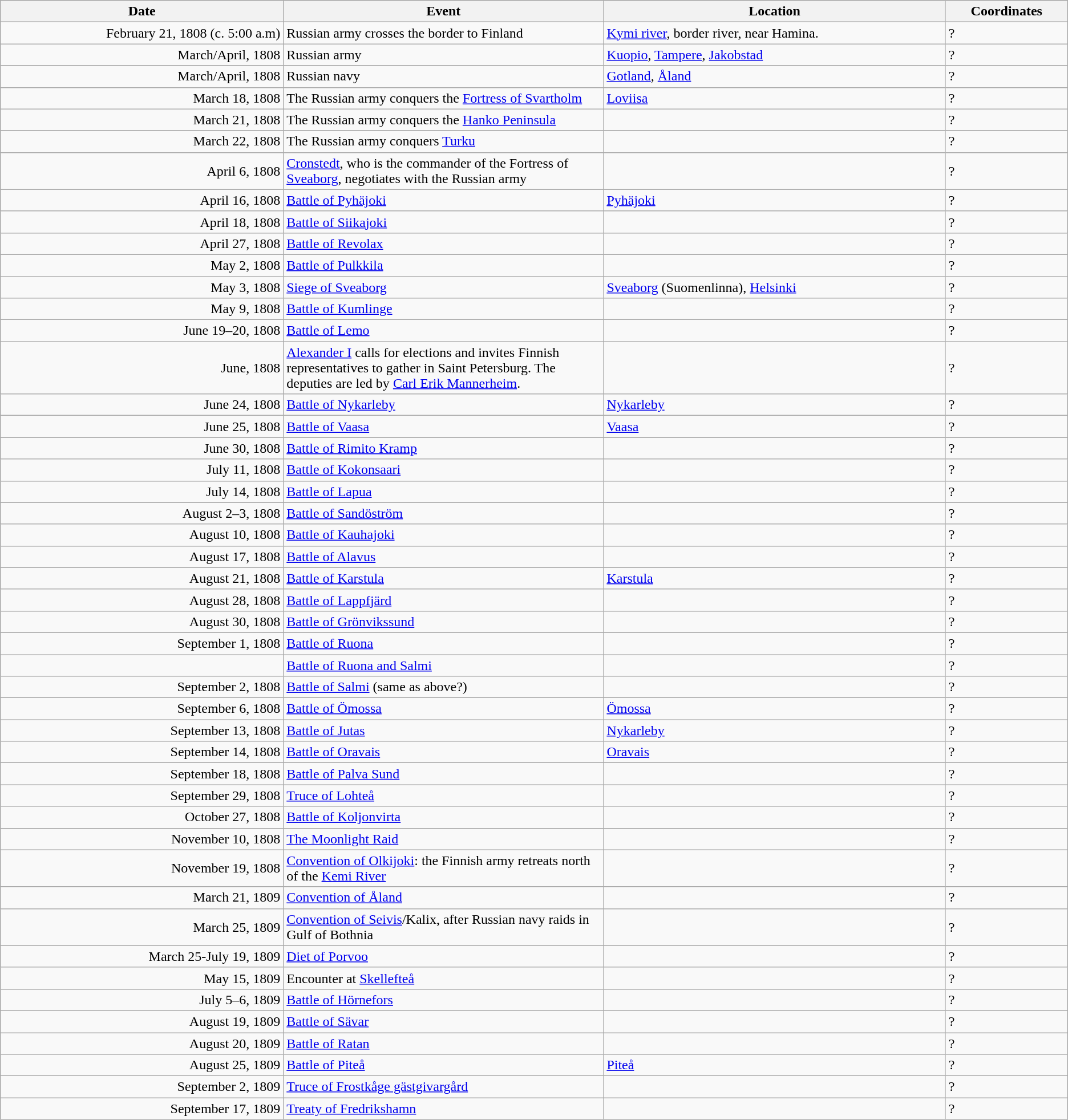<table class=wikitable>
<tr>
<th>Date</th>
<th width=30%>Event</th>
<th>Location</th>
<th>Coordinates</th>
</tr>
<tr>
<td align=right>February 21, 1808 (c. 5:00 a.m)</td>
<td>Russian army crosses the border to Finland</td>
<td><a href='#'>Kymi river</a>, border river, near Hamina.</td>
<td>?</td>
</tr>
<tr>
<td align=right>March/April, 1808</td>
<td>Russian army</td>
<td><a href='#'>Kuopio</a>, <a href='#'>Tampere</a>, <a href='#'>Jakobstad</a></td>
<td>?</td>
</tr>
<tr>
<td align=right>March/April, 1808</td>
<td>Russian navy</td>
<td><a href='#'>Gotland</a>, <a href='#'>Åland</a></td>
<td>?</td>
</tr>
<tr>
<td align=right>March 18, 1808</td>
<td>The Russian army conquers the <a href='#'>Fortress of Svartholm</a></td>
<td><a href='#'>Loviisa</a></td>
<td>?</td>
</tr>
<tr>
<td align=right>March 21, 1808</td>
<td>The Russian army conquers the <a href='#'>Hanko Peninsula</a></td>
<td></td>
<td>?</td>
</tr>
<tr>
<td align=right>March 22, 1808</td>
<td>The Russian army conquers <a href='#'>Turku</a></td>
<td></td>
<td>?</td>
</tr>
<tr>
<td align=right>April 6, 1808</td>
<td><a href='#'>Cronstedt</a>, who is the commander of the Fortress of <a href='#'>Sveaborg</a>, negotiates with the Russian army</td>
<td></td>
<td>?</td>
</tr>
<tr>
<td align=right>April 16, 1808</td>
<td><a href='#'>Battle of Pyhäjoki</a></td>
<td><a href='#'>Pyhäjoki</a></td>
<td>?</td>
</tr>
<tr>
<td align=right>April 18, 1808</td>
<td><a href='#'>Battle of Siikajoki</a></td>
<td></td>
<td>?</td>
</tr>
<tr>
<td align=right>April 27, 1808</td>
<td><a href='#'>Battle of Revolax</a></td>
<td></td>
<td>?</td>
</tr>
<tr>
<td align=right>May 2, 1808</td>
<td><a href='#'>Battle of Pulkkila</a></td>
<td></td>
<td>?</td>
</tr>
<tr>
<td align=right>May 3, 1808</td>
<td><a href='#'>Siege of Sveaborg</a></td>
<td><a href='#'>Sveaborg</a> (Suomenlinna), <a href='#'>Helsinki</a></td>
<td>?</td>
</tr>
<tr>
<td align=right>May 9, 1808</td>
<td><a href='#'>Battle of Kumlinge</a></td>
<td></td>
<td>?</td>
</tr>
<tr>
<td align=right>June 19–20, 1808</td>
<td><a href='#'>Battle of Lemo</a></td>
<td></td>
<td>?</td>
</tr>
<tr>
<td align=right>June, 1808</td>
<td><a href='#'>Alexander I</a> calls for elections and invites Finnish representatives to gather in Saint Petersburg. The deputies are led by <a href='#'>Carl Erik Mannerheim</a>.</td>
<td></td>
<td>?</td>
</tr>
<tr>
<td align=right>June 24, 1808</td>
<td><a href='#'>Battle of Nykarleby</a></td>
<td><a href='#'>Nykarleby</a></td>
<td>?</td>
</tr>
<tr>
<td align=right>June 25, 1808</td>
<td><a href='#'>Battle of Vaasa</a></td>
<td><a href='#'>Vaasa</a></td>
<td>?</td>
</tr>
<tr>
<td align=right>June 30, 1808</td>
<td><a href='#'>Battle of Rimito Kramp</a></td>
<td></td>
<td>?</td>
</tr>
<tr>
<td align=right>July 11, 1808</td>
<td><a href='#'>Battle of Kokonsaari</a></td>
<td></td>
<td>?</td>
</tr>
<tr>
<td align=right>July 14, 1808</td>
<td><a href='#'>Battle of Lapua</a></td>
<td></td>
<td>?</td>
</tr>
<tr>
<td align=right>August 2–3, 1808</td>
<td><a href='#'>Battle of Sandöström</a></td>
<td></td>
<td>?</td>
</tr>
<tr>
<td align=right>August 10, 1808</td>
<td><a href='#'>Battle of Kauhajoki</a></td>
<td></td>
<td>?</td>
</tr>
<tr>
<td align=right>August 17, 1808</td>
<td><a href='#'>Battle of Alavus</a></td>
<td></td>
<td>?</td>
</tr>
<tr>
<td align=right>August 21, 1808</td>
<td><a href='#'>Battle of Karstula</a></td>
<td><a href='#'>Karstula</a></td>
<td>?</td>
</tr>
<tr>
<td align=right>August 28, 1808</td>
<td><a href='#'>Battle of Lappfjärd</a></td>
<td></td>
<td>?</td>
</tr>
<tr>
<td align=right>August 30, 1808</td>
<td><a href='#'>Battle of Grönvikssund</a></td>
<td></td>
<td>?</td>
</tr>
<tr>
<td align=right>September 1, 1808</td>
<td><a href='#'>Battle of Ruona</a></td>
<td></td>
<td>?</td>
</tr>
<tr>
<td align=right></td>
<td><a href='#'>Battle of Ruona and Salmi</a></td>
<td></td>
<td>?</td>
</tr>
<tr>
<td align=right>September 2, 1808</td>
<td><a href='#'>Battle of Salmi</a> (same as above?)</td>
<td></td>
<td>?</td>
</tr>
<tr>
<td align=right>September 6, 1808</td>
<td><a href='#'>Battle of Ömossa</a></td>
<td><a href='#'>Ömossa</a></td>
<td>?</td>
</tr>
<tr>
<td align=right>September 13, 1808</td>
<td><a href='#'>Battle of Jutas</a></td>
<td><a href='#'>Nykarleby</a></td>
<td>?</td>
</tr>
<tr>
<td align=right>September 14, 1808</td>
<td><a href='#'>Battle of Oravais</a></td>
<td><a href='#'>Oravais</a></td>
<td>?</td>
</tr>
<tr>
<td align=right>September 18, 1808</td>
<td><a href='#'>Battle of Palva Sund</a></td>
<td></td>
<td>?</td>
</tr>
<tr>
<td align=right>September 29, 1808</td>
<td><a href='#'>Truce of Lohteå</a></td>
<td></td>
<td>?</td>
</tr>
<tr>
<td align=right>October 27, 1808</td>
<td><a href='#'>Battle of Koljonvirta</a></td>
<td></td>
<td>?</td>
</tr>
<tr>
<td align=right>November 10, 1808</td>
<td><a href='#'>The Moonlight Raid</a></td>
<td></td>
<td>?</td>
</tr>
<tr>
<td align=right>November 19, 1808</td>
<td><a href='#'>Convention of Olkijoki</a>: the Finnish army retreats north of the <a href='#'>Kemi River</a></td>
<td></td>
<td>?</td>
</tr>
<tr>
<td align=right>March 21, 1809</td>
<td><a href='#'>Convention of Åland</a></td>
<td></td>
<td>?</td>
</tr>
<tr>
<td align=right>March 25, 1809</td>
<td><a href='#'>Convention of Seivis</a>/Kalix, after Russian navy raids in Gulf of Bothnia</td>
<td></td>
<td>?</td>
</tr>
<tr>
<td align=right>March 25-July 19, 1809</td>
<td><a href='#'>Diet of Porvoo</a></td>
<td></td>
<td>?</td>
</tr>
<tr>
<td align=right>May 15, 1809</td>
<td>Encounter at <a href='#'>Skellefteå</a></td>
<td></td>
<td>?</td>
</tr>
<tr>
<td align=right>July 5–6, 1809</td>
<td><a href='#'>Battle of Hörnefors</a></td>
<td></td>
<td>?</td>
</tr>
<tr>
<td align=right>August 19, 1809</td>
<td><a href='#'>Battle of Sävar</a></td>
<td></td>
<td>?</td>
</tr>
<tr>
<td align=right>August 20, 1809</td>
<td><a href='#'>Battle of Ratan</a></td>
<td></td>
<td>?</td>
</tr>
<tr>
<td align=right>August 25, 1809</td>
<td><a href='#'>Battle of Piteå</a></td>
<td><a href='#'>Piteå</a></td>
<td>?</td>
</tr>
<tr>
<td align=right>September 2, 1809</td>
<td><a href='#'>Truce of Frostkåge gästgivargård</a></td>
<td></td>
<td>?</td>
</tr>
<tr>
<td align=right>September 17, 1809</td>
<td><a href='#'>Treaty of Fredrikshamn</a></td>
<td></td>
<td>?</td>
</tr>
</table>
